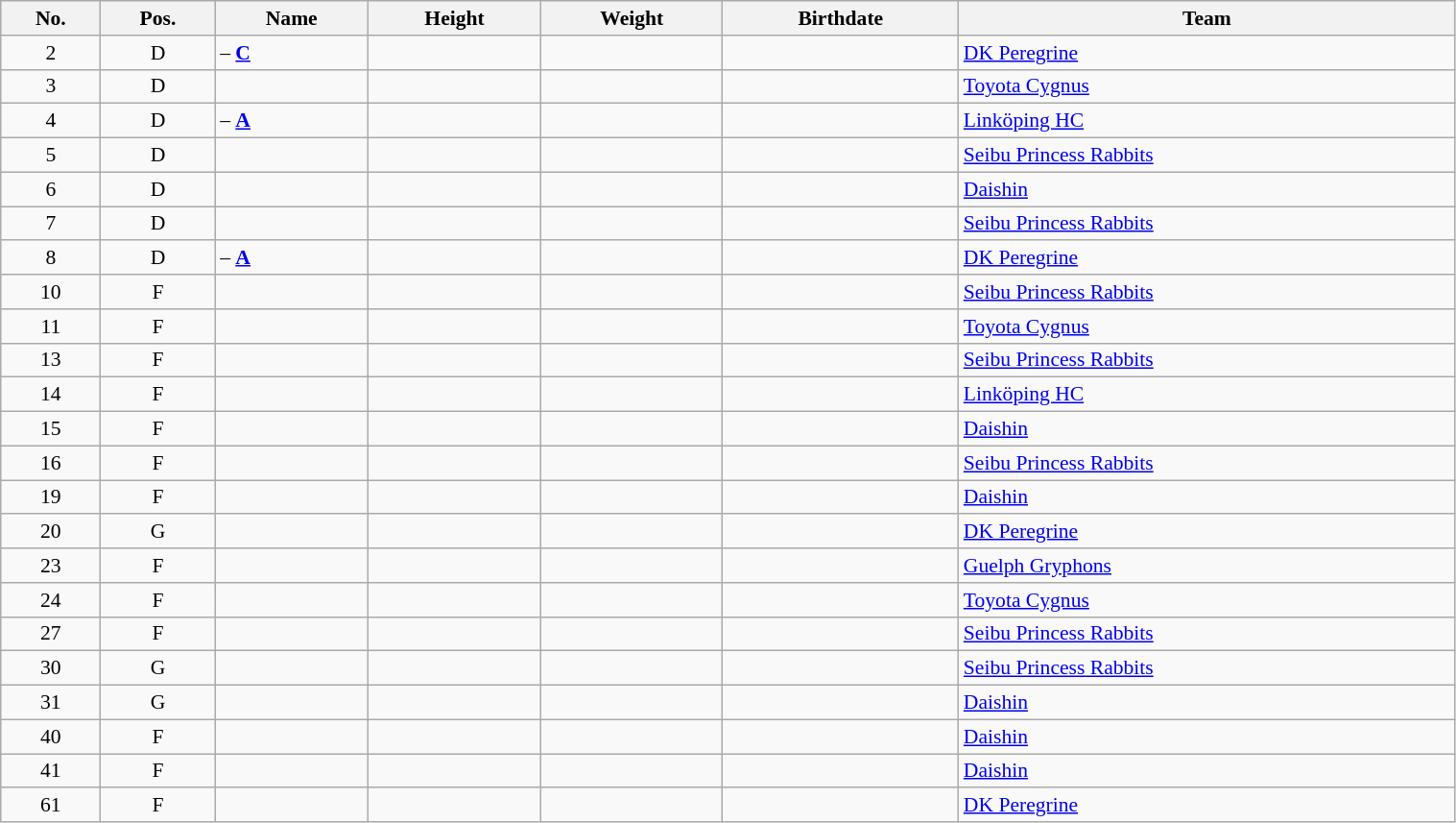<table class="wikitable sortable" width="80%" style="font-size: 90%; text-align: center;">
<tr>
<th>No.</th>
<th>Pos.</th>
<th>Name</th>
<th>Height</th>
<th>Weight</th>
<th>Birthdate</th>
<th>Team</th>
</tr>
<tr>
<td>2</td>
<td>D</td>
<td align=left> – <a href='#'><strong>C</strong></a></td>
<td></td>
<td></td>
<td></td>
<td style="text-align:left;"> <a href='#'>DK Peregrine</a></td>
</tr>
<tr>
<td>3</td>
<td>D</td>
<td align=left></td>
<td></td>
<td></td>
<td></td>
<td style="text-align:left;"> <a href='#'>Toyota Cygnus</a></td>
</tr>
<tr>
<td>4</td>
<td>D</td>
<td align=left> – <a href='#'><strong>A</strong></a></td>
<td></td>
<td></td>
<td></td>
<td style="text-align:left;"> <a href='#'>Linköping HC</a></td>
</tr>
<tr>
<td>5</td>
<td>D</td>
<td align=left></td>
<td></td>
<td></td>
<td></td>
<td style="text-align:left;"> <a href='#'>Seibu Princess Rabbits</a></td>
</tr>
<tr>
<td>6</td>
<td>D</td>
<td align=left></td>
<td></td>
<td></td>
<td></td>
<td style="text-align:left;"> <a href='#'>Daishin</a></td>
</tr>
<tr>
<td>7</td>
<td>D</td>
<td align=left></td>
<td></td>
<td></td>
<td></td>
<td style="text-align:left;"> <a href='#'>Seibu Princess Rabbits</a></td>
</tr>
<tr>
<td>8</td>
<td>D</td>
<td align=left> – <a href='#'><strong>A</strong></a></td>
<td></td>
<td></td>
<td></td>
<td style="text-align:left;"> <a href='#'>DK Peregrine</a></td>
</tr>
<tr>
<td>10</td>
<td>F</td>
<td align=left></td>
<td></td>
<td></td>
<td></td>
<td style="text-align:left;"> <a href='#'>Seibu Princess Rabbits</a></td>
</tr>
<tr>
<td>11</td>
<td>F</td>
<td align=left></td>
<td></td>
<td></td>
<td></td>
<td style="text-align:left;"> <a href='#'>Toyota Cygnus</a></td>
</tr>
<tr>
<td>13</td>
<td>F</td>
<td align=left></td>
<td></td>
<td></td>
<td></td>
<td style="text-align:left;"> <a href='#'>Seibu Princess Rabbits</a></td>
</tr>
<tr>
<td>14</td>
<td>F</td>
<td align=left></td>
<td></td>
<td></td>
<td></td>
<td style="text-align:left;"> <a href='#'>Linköping HC</a></td>
</tr>
<tr>
<td>15</td>
<td>F</td>
<td align=left></td>
<td></td>
<td></td>
<td></td>
<td style="text-align:left;"> <a href='#'>Daishin</a></td>
</tr>
<tr>
<td>16</td>
<td>F</td>
<td align=left></td>
<td></td>
<td></td>
<td></td>
<td style="text-align:left;"> <a href='#'>Seibu Princess Rabbits</a></td>
</tr>
<tr>
<td>19</td>
<td>F</td>
<td align=left></td>
<td></td>
<td></td>
<td></td>
<td style="text-align:left;"> <a href='#'>Daishin</a></td>
</tr>
<tr>
<td>20</td>
<td>G</td>
<td align=left></td>
<td></td>
<td></td>
<td></td>
<td style="text-align:left;"> <a href='#'>DK Peregrine</a></td>
</tr>
<tr>
<td>23</td>
<td>F</td>
<td align=left></td>
<td></td>
<td></td>
<td></td>
<td style="text-align:left;"> <a href='#'>Guelph Gryphons</a></td>
</tr>
<tr>
<td>24</td>
<td>F</td>
<td align=left></td>
<td></td>
<td></td>
<td></td>
<td style="text-align:left;"> <a href='#'>Toyota Cygnus</a></td>
</tr>
<tr>
<td>27</td>
<td>F</td>
<td align=left></td>
<td></td>
<td></td>
<td></td>
<td style="text-align:left;"> <a href='#'>Seibu Princess Rabbits</a></td>
</tr>
<tr>
<td>30</td>
<td>G</td>
<td align=left></td>
<td></td>
<td></td>
<td></td>
<td style="text-align:left;"> <a href='#'>Seibu Princess Rabbits</a></td>
</tr>
<tr>
<td>31</td>
<td>G</td>
<td align=left></td>
<td></td>
<td></td>
<td></td>
<td style="text-align:left;"> <a href='#'>Daishin</a></td>
</tr>
<tr>
<td>40</td>
<td>F</td>
<td align=left></td>
<td></td>
<td></td>
<td></td>
<td style="text-align:left;"> <a href='#'>Daishin</a></td>
</tr>
<tr>
<td>41</td>
<td>F</td>
<td align=left></td>
<td></td>
<td></td>
<td></td>
<td style="text-align:left;"> <a href='#'>Daishin</a></td>
</tr>
<tr>
<td>61</td>
<td>F</td>
<td align=left></td>
<td></td>
<td></td>
<td></td>
<td style="text-align:left;"> <a href='#'>DK Peregrine</a></td>
</tr>
</table>
